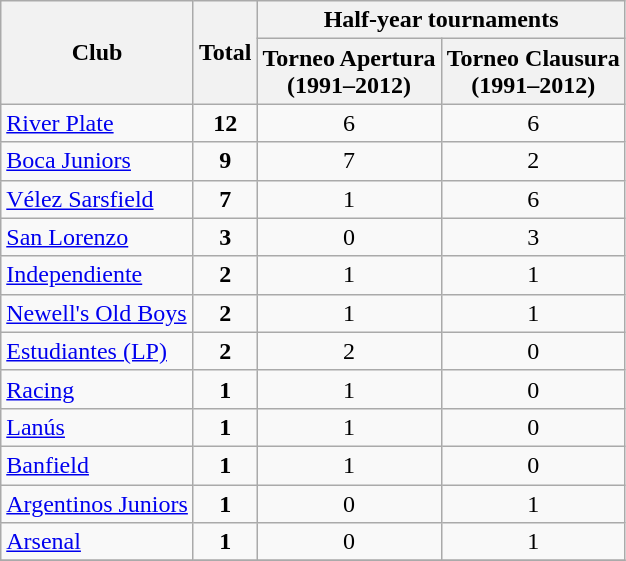<table class="wikitable" style="text-align: center;" align=center>
<tr>
<th rowspan="2">Club</th>
<th rowspan="2">Total</th>
<th colspan="2">Half-year tournaments</th>
</tr>
<tr>
<th>Torneo Apertura<br>(1991–2012)</th>
<th>Torneo Clausura<br>(1991–2012)</th>
</tr>
<tr>
<td align=left><a href='#'>River Plate</a></td>
<td><strong>12</strong></td>
<td>6</td>
<td>6</td>
</tr>
<tr>
<td align=left><a href='#'>Boca Juniors</a></td>
<td><strong>9</strong></td>
<td>7</td>
<td>2</td>
</tr>
<tr>
<td align=left><a href='#'>Vélez Sarsfield</a></td>
<td><strong>7</strong></td>
<td>1</td>
<td>6</td>
</tr>
<tr>
<td align=left><a href='#'>San Lorenzo</a></td>
<td><strong>3</strong></td>
<td>0</td>
<td>3</td>
</tr>
<tr>
<td align=left><a href='#'>Independiente</a></td>
<td><strong>2</strong></td>
<td>1</td>
<td>1</td>
</tr>
<tr>
<td align=left><a href='#'>Newell's Old Boys</a></td>
<td><strong>2</strong></td>
<td>1</td>
<td>1</td>
</tr>
<tr>
<td align=left><a href='#'>Estudiantes (LP)</a></td>
<td><strong>2</strong></td>
<td>2</td>
<td>0</td>
</tr>
<tr>
<td align=left><a href='#'>Racing</a></td>
<td><strong>1</strong></td>
<td>1</td>
<td>0</td>
</tr>
<tr>
<td align=left><a href='#'>Lanús</a></td>
<td><strong>1</strong></td>
<td>1</td>
<td>0</td>
</tr>
<tr>
<td align=left><a href='#'>Banfield</a></td>
<td><strong>1</strong></td>
<td>1</td>
<td>0</td>
</tr>
<tr>
<td align=left><a href='#'>Argentinos Juniors</a></td>
<td><strong>1</strong></td>
<td>0</td>
<td>1</td>
</tr>
<tr>
<td align=left><a href='#'>Arsenal</a></td>
<td><strong>1</strong></td>
<td>0</td>
<td>1</td>
</tr>
<tr>
</tr>
</table>
